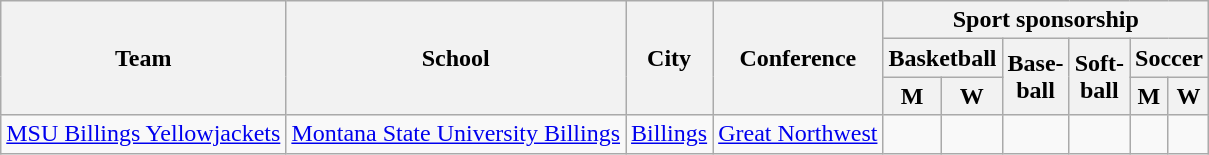<table class="sortable wikitable">
<tr>
<th rowspan=3>Team</th>
<th rowspan=3>School</th>
<th rowspan=3>City</th>
<th rowspan=3>Conference</th>
<th colspan=6>Sport sponsorship</th>
</tr>
<tr>
<th colspan=2>Basketball</th>
<th rowspan=2>Base-<br>ball</th>
<th rowspan=2>Soft-<br>ball</th>
<th colspan=2>Soccer</th>
</tr>
<tr>
<th>M</th>
<th>W</th>
<th>M</th>
<th>W</th>
</tr>
<tr>
<td><a href='#'>MSU Billings Yellowjackets</a></td>
<td><a href='#'>Montana State University Billings</a></td>
<td><a href='#'>Billings</a></td>
<td><a href='#'>Great Northwest</a></td>
<td></td>
<td></td>
<td></td>
<td></td>
<td></td>
<td></td>
</tr>
</table>
